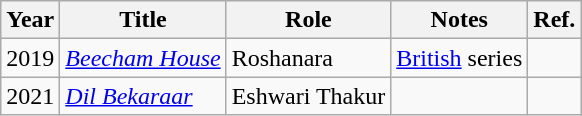<table class="wikitable sortable">
<tr>
<th>Year</th>
<th>Title</th>
<th>Role</th>
<th class="unsortable">Notes</th>
<th class="unsortable">Ref.</th>
</tr>
<tr>
<td>2019</td>
<td><em><a href='#'>Beecham House</a></em></td>
<td>Roshanara</td>
<td><a href='#'>British</a> series</td>
<td></td>
</tr>
<tr>
<td>2021</td>
<td><em><a href='#'>Dil Bekaraar</a></em></td>
<td>Eshwari Thakur</td>
<td></td>
<td></td>
</tr>
</table>
